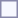<table style="border:1px solid #8888aa; background-color:#f7f8ff; padding:5px; font-size:95%; margin: 0px 12px 12px 0px;">
</table>
